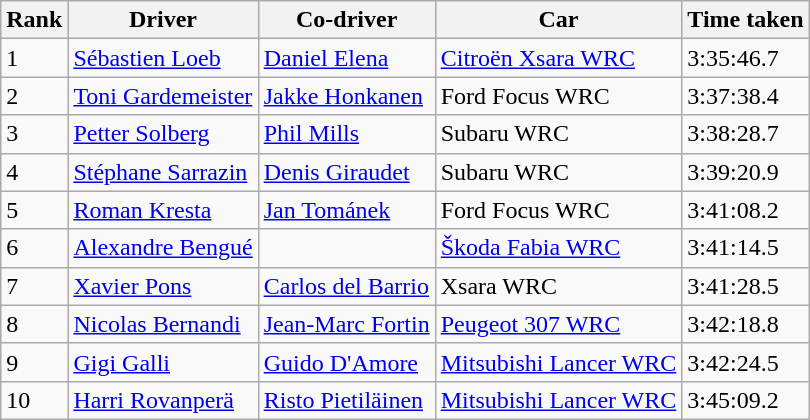<table class="wikitable">
<tr>
<th>Rank</th>
<th>Driver</th>
<th>Co-driver</th>
<th>Car</th>
<th>Time taken</th>
</tr>
<tr>
<td>1</td>
<td><a href='#'>Sébastien Loeb</a> </td>
<td><a href='#'>Daniel Elena</a> </td>
<td><a href='#'>Citroën Xsara WRC</a></td>
<td>3:35:46.7</td>
</tr>
<tr>
<td>2</td>
<td><a href='#'>Toni Gardemeister</a> </td>
<td><a href='#'>Jakke Honkanen</a> </td>
<td>Ford Focus WRC</td>
<td>3:37:38.4</td>
</tr>
<tr>
<td>3</td>
<td><a href='#'>Petter Solberg</a> </td>
<td><a href='#'>Phil Mills</a> </td>
<td>Subaru WRC</td>
<td>3:38:28.7</td>
</tr>
<tr>
<td>4</td>
<td><a href='#'>Stéphane Sarrazin</a> </td>
<td><a href='#'>Denis Giraudet</a> </td>
<td>Subaru WRC</td>
<td>3:39:20.9</td>
</tr>
<tr>
<td>5</td>
<td><a href='#'>Roman Kresta</a> </td>
<td><a href='#'>Jan Tománek</a> </td>
<td>Ford Focus WRC</td>
<td>3:41:08.2</td>
</tr>
<tr>
<td>6</td>
<td><a href='#'>Alexandre Bengué</a> </td>
<td> </td>
<td><a href='#'>Škoda Fabia WRC</a></td>
<td>3:41:14.5</td>
</tr>
<tr>
<td>7</td>
<td><a href='#'>Xavier Pons</a> </td>
<td><a href='#'>Carlos del Barrio</a> </td>
<td>Xsara WRC</td>
<td>3:41:28.5</td>
</tr>
<tr>
<td>8</td>
<td><a href='#'>Nicolas Bernandi</a> </td>
<td><a href='#'>Jean-Marc Fortin</a> </td>
<td><a href='#'>Peugeot 307 WRC</a></td>
<td>3:42:18.8</td>
</tr>
<tr>
<td>9</td>
<td><a href='#'>Gigi Galli</a> </td>
<td><a href='#'>Guido D'Amore</a> </td>
<td><a href='#'>Mitsubishi Lancer WRC</a></td>
<td>3:42:24.5</td>
</tr>
<tr>
<td>10</td>
<td><a href='#'>Harri Rovanperä</a> </td>
<td><a href='#'>Risto Pietiläinen</a> </td>
<td><a href='#'>Mitsubishi Lancer WRC</a></td>
<td>3:45:09.2</td>
</tr>
</table>
